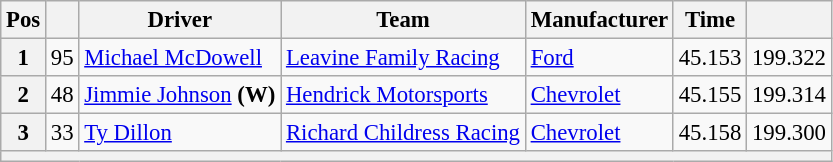<table class="wikitable" style="font-size:95%">
<tr>
<th>Pos</th>
<th></th>
<th>Driver</th>
<th>Team</th>
<th>Manufacturer</th>
<th>Time</th>
<th></th>
</tr>
<tr>
<th>1</th>
<td>95</td>
<td><a href='#'>Michael McDowell</a></td>
<td><a href='#'>Leavine Family Racing</a></td>
<td><a href='#'>Ford</a></td>
<td>45.153</td>
<td>199.322</td>
</tr>
<tr>
<th>2</th>
<td>48</td>
<td><a href='#'>Jimmie Johnson</a> <strong>(W)</strong></td>
<td><a href='#'>Hendrick Motorsports</a></td>
<td><a href='#'>Chevrolet</a></td>
<td>45.155</td>
<td>199.314</td>
</tr>
<tr>
<th>3</th>
<td>33</td>
<td><a href='#'>Ty Dillon</a></td>
<td><a href='#'>Richard Childress Racing</a></td>
<td><a href='#'>Chevrolet</a></td>
<td>45.158</td>
<td>199.300</td>
</tr>
<tr>
<th colspan="7"></th>
</tr>
</table>
